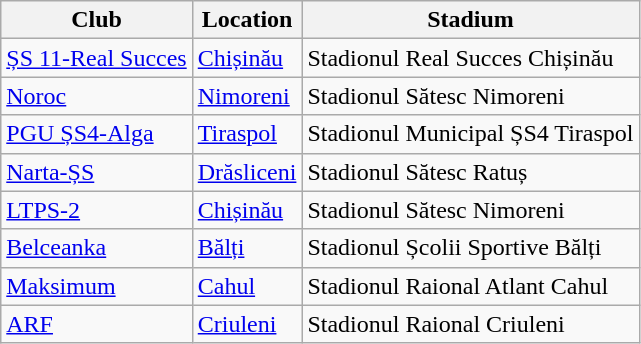<table class="wikitable sortable">
<tr>
<th>Club</th>
<th>Location</th>
<th>Stadium</th>
</tr>
<tr>
<td><a href='#'>ȘS 11-Real Succes</a></td>
<td><a href='#'>Chișinău</a></td>
<td>Stadionul Real Succes Chișinău</td>
</tr>
<tr>
<td><a href='#'>Noroc</a></td>
<td><a href='#'>Nimoreni</a></td>
<td>Stadionul Sătesc Nimoreni</td>
</tr>
<tr>
<td><a href='#'>PGU ȘS4-Alga</a></td>
<td><a href='#'>Tiraspol</a></td>
<td>Stadionul Municipal ȘS4 Tiraspol</td>
</tr>
<tr>
<td><a href='#'>Narta-ȘS</a></td>
<td><a href='#'>Drăsliceni</a></td>
<td>Stadionul Sătesc Ratuș</td>
</tr>
<tr>
<td><a href='#'>LTPS-2</a></td>
<td><a href='#'>Chișinău</a></td>
<td>Stadionul Sătesc Nimoreni</td>
</tr>
<tr>
<td><a href='#'>Belceanka</a></td>
<td><a href='#'>Bălți</a></td>
<td>Stadionul Școlii Sportive Bălți</td>
</tr>
<tr>
<td><a href='#'>Maksimum</a></td>
<td><a href='#'>Cahul</a></td>
<td>Stadionul Raional Atlant Cahul</td>
</tr>
<tr>
<td><a href='#'>ARF</a></td>
<td><a href='#'>Criuleni</a></td>
<td>Stadionul Raional Criuleni</td>
</tr>
</table>
